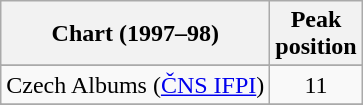<table class="wikitable sortable">
<tr>
<th>Chart (1997–98)</th>
<th>Peak<br>position</th>
</tr>
<tr>
</tr>
<tr>
<td align="left">Czech Albums (<a href='#'>ČNS IFPI</a>)</td>
<td align="center">11</td>
</tr>
<tr>
</tr>
<tr>
</tr>
</table>
